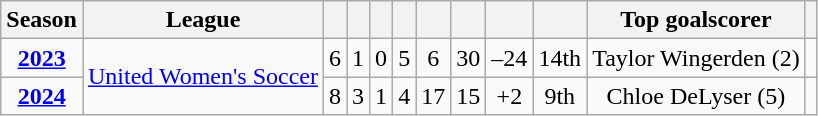<table class="wikitable plainrowheaders" style="text-align:center">
<tr>
<th>Season</th>
<th>League</th>
<th></th>
<th></th>
<th></th>
<th></th>
<th></th>
<th></th>
<th></th>
<th></th>
<th>Top goalscorer</th>
<th></th>
</tr>
<tr>
<td><strong><a href='#'>2023</a></strong></td>
<td rowspan="2"><a href='#'>United Women's Soccer</a></td>
<td>6</td>
<td>1</td>
<td>0</td>
<td>5</td>
<td>6</td>
<td>30</td>
<td>–24</td>
<td>14th</td>
<td>Taylor Wingerden (2)</td>
<td></td>
</tr>
<tr>
<td><strong><a href='#'>2024</a></strong></td>
<td>8</td>
<td>3</td>
<td>1</td>
<td>4</td>
<td>17</td>
<td>15</td>
<td>+2</td>
<td>9th</td>
<td>Chloe DeLyser (5)</td>
<td></td>
</tr>
</table>
